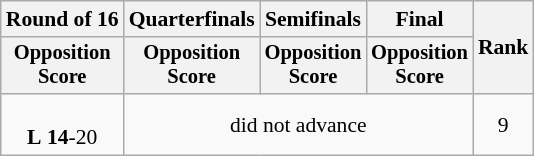<table class=wikitable style="font-size:90%">
<tr>
<th>Round of 16</th>
<th>Quarterfinals</th>
<th>Semifinals</th>
<th>Final</th>
<th rowspan=2>Rank</th>
</tr>
<tr style="font-size:95%">
<th>Opposition<br>Score</th>
<th>Opposition<br>Score</th>
<th>Opposition<br>Score</th>
<th>Opposition<br>Score</th>
</tr>
<tr align=center>
<td><br><strong>L</strong>  <strong>14</strong>-20</td>
<td colspan=3>did not advance</td>
<td>9</td>
</tr>
</table>
